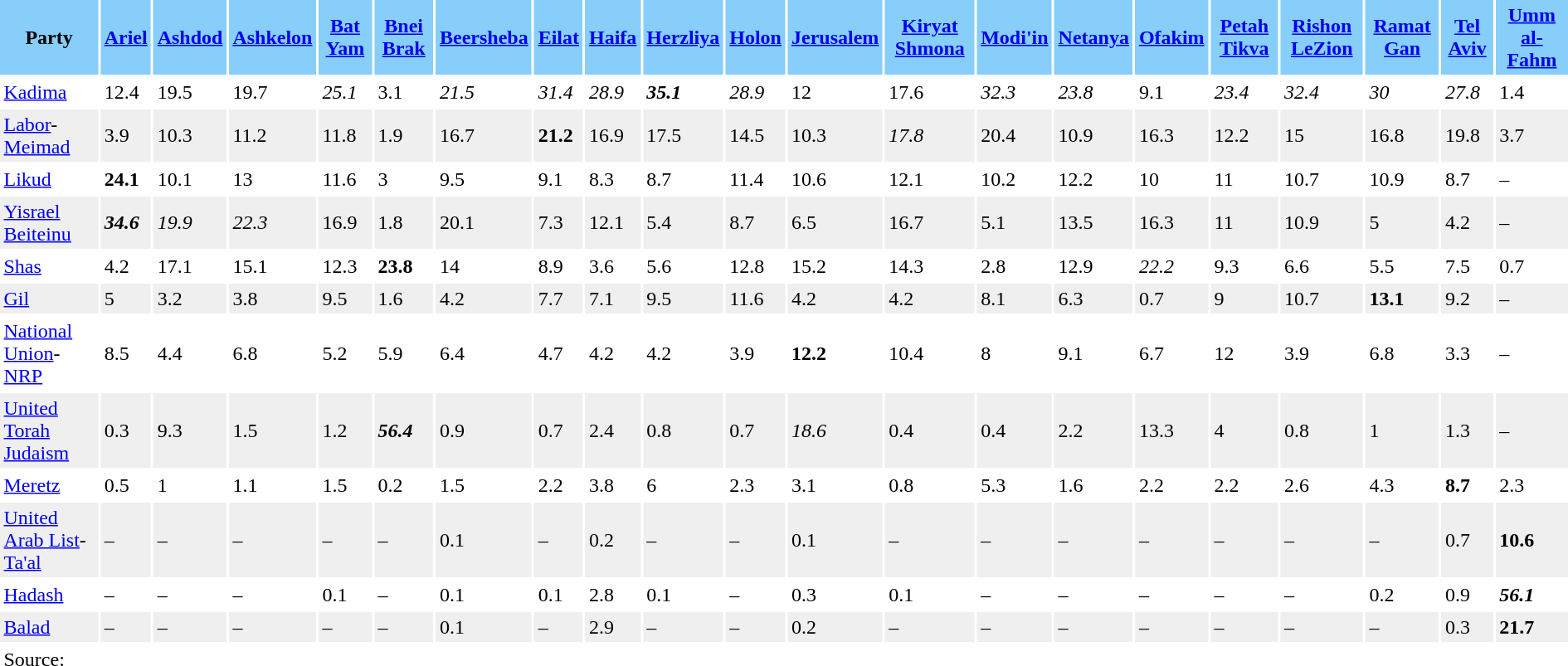<table class="sortable toccolours" border="0" cellpadding="3" style=" margin: 0 1em 1em 0 style="text-align:right">
<tr>
<th style="background:#87cefa; text-align:center;">Party</th>
<th style="background:#87cefa; text-align:center;"><a href='#'>Ariel</a></th>
<th style="background:#87cefa; text-align:center;"><a href='#'>Ashdod</a></th>
<th style="background:#87cefa; text-align:center;"><a href='#'>Ashkelon</a></th>
<th style="background:#87cefa; text-align:center;"><a href='#'>Bat Yam</a></th>
<th style="background:#87cefa; text-align:center;"><a href='#'>Bnei Brak</a></th>
<th style="background:#87cefa; text-align:center;"><a href='#'>Beersheba</a></th>
<th style="background:#87cefa; text-align:center;"><a href='#'>Eilat</a></th>
<th style="background:#87cefa; text-align:center;"><a href='#'>Haifa</a></th>
<th style="background:#87cefa; text-align:center;"><a href='#'>Herzliya</a></th>
<th style="background:#87cefa; text-align:center;"><a href='#'>Holon</a></th>
<th style="background:#87cefa; text-align:center;"><a href='#'>Jerusalem</a></th>
<th style="background:#87cefa; text-align:center;"><a href='#'>Kiryat Shmona</a></th>
<th style="background:#87cefa; text-align:center;"><a href='#'>Modi'in</a></th>
<th style="background:#87cefa; text-align:center;"><a href='#'>Netanya</a></th>
<th style="background:#87cefa; text-align:center;"><a href='#'>Ofakim</a></th>
<th style="background:#87cefa; text-align:center;"><a href='#'>Petah Tikva</a></th>
<th style="background:#87cefa; text-align:center;"><a href='#'>Rishon LeZion</a></th>
<th style="background:#87cefa; text-align:center;"><a href='#'>Ramat Gan</a></th>
<th style="background:#87cefa; text-align:center;"><a href='#'>Tel Aviv</a></th>
<th style="background:#87cefa; text-align:center;"><a href='#'>Umm al-Fahm</a></th>
</tr>
<tr>
<td align=left><a href='#'>Kadima</a></td>
<td>12.4</td>
<td>19.5</td>
<td>19.7</td>
<td><em>25.1</em></td>
<td>3.1</td>
<td><em>21.5</em></td>
<td><em>31.4</em></td>
<td><em>28.9</em></td>
<td><strong><em>35.1</em></strong></td>
<td><em>28.9</em></td>
<td>12</td>
<td>17.6</td>
<td><em>32.3</em></td>
<td><em>23.8</em></td>
<td>9.1</td>
<td><em>23.4</em></td>
<td><em>32.4</em></td>
<td><em>30</em></td>
<td><em>27.8</em></td>
<td>1.4</td>
</tr>
<tr style="background:#efefef;">
<td align=left><a href='#'>Labor</a>-<a href='#'>Meimad</a></td>
<td>3.9</td>
<td>10.3</td>
<td>11.2</td>
<td>11.8</td>
<td>1.9</td>
<td>16.7</td>
<td><strong>21.2</strong></td>
<td>16.9</td>
<td>17.5</td>
<td>14.5</td>
<td>10.3</td>
<td><em>17.8</em></td>
<td>20.4</td>
<td>10.9</td>
<td>16.3</td>
<td>12.2</td>
<td>15</td>
<td>16.8</td>
<td>19.8</td>
<td>3.7</td>
</tr>
<tr>
<td align=left><a href='#'>Likud</a></td>
<td><strong>24.1</strong></td>
<td>10.1</td>
<td>13</td>
<td>11.6</td>
<td>3</td>
<td>9.5</td>
<td>9.1</td>
<td>8.3</td>
<td>8.7</td>
<td>11.4</td>
<td>10.6</td>
<td>12.1</td>
<td>10.2</td>
<td>12.2</td>
<td>10</td>
<td>11</td>
<td>10.7</td>
<td>10.9</td>
<td>8.7</td>
<td>–</td>
</tr>
<tr style="background:#efefef;">
<td align=left><a href='#'>Yisrael Beiteinu</a></td>
<td><strong><em>34.6</em></strong></td>
<td><em>19.9</em></td>
<td><em>22.3</em></td>
<td>16.9</td>
<td>1.8</td>
<td>20.1</td>
<td>7.3</td>
<td>12.1</td>
<td>5.4</td>
<td>8.7</td>
<td>6.5</td>
<td>16.7</td>
<td>5.1</td>
<td>13.5</td>
<td>16.3</td>
<td>11</td>
<td>10.9</td>
<td>5</td>
<td>4.2</td>
<td>–</td>
</tr>
<tr>
<td align=left><a href='#'>Shas</a></td>
<td>4.2</td>
<td>17.1</td>
<td>15.1</td>
<td>12.3</td>
<td><strong>23.8</strong></td>
<td>14</td>
<td>8.9</td>
<td>3.6</td>
<td>5.6</td>
<td>12.8</td>
<td>15.2</td>
<td>14.3</td>
<td>2.8</td>
<td>12.9</td>
<td><em>22.2</em></td>
<td>9.3</td>
<td>6.6</td>
<td>5.5</td>
<td>7.5</td>
<td>0.7</td>
</tr>
<tr style="background:#efefef;">
<td align=left><a href='#'>Gil</a></td>
<td>5</td>
<td>3.2</td>
<td>3.8</td>
<td>9.5</td>
<td>1.6</td>
<td>4.2</td>
<td>7.7</td>
<td>7.1</td>
<td>9.5</td>
<td>11.6</td>
<td>4.2</td>
<td>4.2</td>
<td>8.1</td>
<td>6.3</td>
<td>0.7</td>
<td>9</td>
<td>10.7</td>
<td><strong>13.1</strong></td>
<td>9.2</td>
<td>–</td>
</tr>
<tr>
<td align=left><a href='#'>National Union</a>-<a href='#'>NRP</a></td>
<td>8.5</td>
<td>4.4</td>
<td>6.8</td>
<td>5.2</td>
<td>5.9</td>
<td>6.4</td>
<td>4.7</td>
<td>4.2</td>
<td>4.2</td>
<td>3.9</td>
<td><strong>12.2</strong></td>
<td>10.4</td>
<td>8</td>
<td>9.1</td>
<td>6.7</td>
<td>12</td>
<td>3.9</td>
<td>6.8</td>
<td>3.3</td>
<td>–</td>
</tr>
<tr style="background:#efefef;">
<td align=left><a href='#'>United Torah Judaism</a></td>
<td>0.3</td>
<td>9.3</td>
<td>1.5</td>
<td>1.2</td>
<td><strong><em>56.4</em></strong></td>
<td>0.9</td>
<td>0.7</td>
<td>2.4</td>
<td>0.8</td>
<td>0.7</td>
<td><em>18.6</em></td>
<td>0.4</td>
<td>0.4</td>
<td>2.2</td>
<td>13.3</td>
<td>4</td>
<td>0.8</td>
<td>1</td>
<td>1.3</td>
<td>–</td>
</tr>
<tr>
<td align=left><a href='#'>Meretz</a></td>
<td>0.5</td>
<td>1</td>
<td>1.1</td>
<td>1.5</td>
<td>0.2</td>
<td>1.5</td>
<td>2.2</td>
<td>3.8</td>
<td>6</td>
<td>2.3</td>
<td>3.1</td>
<td>0.8</td>
<td>5.3</td>
<td>1.6</td>
<td>2.2</td>
<td>2.2</td>
<td>2.6</td>
<td>4.3</td>
<td><strong>8.7</strong></td>
<td>2.3</td>
</tr>
<tr style="background:#efefef;">
<td align=left><a href='#'>United Arab List</a>-<a href='#'>Ta'al</a></td>
<td>–</td>
<td>–</td>
<td>–</td>
<td>–</td>
<td>–</td>
<td>0.1</td>
<td>–</td>
<td>0.2</td>
<td>–</td>
<td>–</td>
<td>0.1</td>
<td>–</td>
<td>–</td>
<td>–</td>
<td>–</td>
<td>–</td>
<td>–</td>
<td>–</td>
<td>0.7</td>
<td><strong>10.6</strong></td>
</tr>
<tr>
<td align=left><a href='#'>Hadash</a></td>
<td>–</td>
<td>–</td>
<td>–</td>
<td>0.1</td>
<td>–</td>
<td>0.1</td>
<td>0.1</td>
<td>2.8</td>
<td>0.1</td>
<td>–</td>
<td>0.3</td>
<td>0.1</td>
<td>–</td>
<td>–</td>
<td>–</td>
<td>–</td>
<td>–</td>
<td>0.2</td>
<td>0.9</td>
<td><strong><em>56.1</em></strong></td>
</tr>
<tr style="background:#efefef;">
<td align=left><a href='#'>Balad</a></td>
<td>–</td>
<td>–</td>
<td>–</td>
<td>–</td>
<td>–</td>
<td>0.1</td>
<td>–</td>
<td>2.9</td>
<td>–</td>
<td>–</td>
<td>0.2</td>
<td>–</td>
<td>–</td>
<td>–</td>
<td>–</td>
<td>–</td>
<td>–</td>
<td>–</td>
<td>0.3</td>
<td><strong>21.7</strong></td>
</tr>
<tr>
<td colspan="21" style="text-align:left;">Source:  </td>
</tr>
</table>
